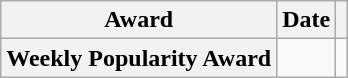<table class="wikitable plainrowheaders">
<tr>
<th scope="col">Award</th>
<th scope="col">Date</th>
<th scope="col" class="unsortable"></th>
</tr>
<tr>
<th scope="row">Weekly Popularity Award</th>
<td></td>
<td style="text-align:center"></td>
</tr>
</table>
